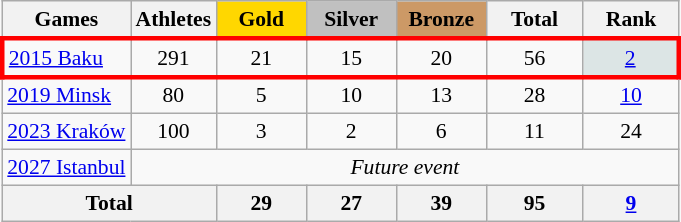<table class="wikitable" style="text-align:center; font-size:90%;">
<tr>
<th>Games</th>
<th>Athletes</th>
<td style="background:gold; width:3.7em; font-weight:bold;">Gold</td>
<td style="background:silver; width:3.7em; font-weight:bold;">Silver</td>
<td style="background:#cc9966; width:3.7em; font-weight:bold;">Bronze</td>
<th style="width:4em; font-weight:bold;">Total</th>
<th style="width:4em; font-weight:bold;">Rank</th>
</tr>
<tr style="border: 3px solid red">
<td align=left> <a href='#'>2015 Baku</a></td>
<td>291</td>
<td>21</td>
<td>15</td>
<td>20</td>
<td>56</td>
<td bgcolor=DCE5E5><a href='#'>2</a></td>
</tr>
<tr>
<td align=left> <a href='#'>2019 Minsk</a></td>
<td>80</td>
<td>5</td>
<td>10</td>
<td>13</td>
<td>28</td>
<td><a href='#'>10</a></td>
</tr>
<tr>
<td align=left> <a href='#'>2023 Kraków</a></td>
<td>100</td>
<td>3</td>
<td>2</td>
<td>6</td>
<td>11</td>
<td>24</td>
</tr>
<tr>
<td align=left> <a href='#'>2027 Istanbul</a></td>
<td colspan=6><em>Future event</em></td>
</tr>
<tr>
<th colspan=2>Total</th>
<th>29</th>
<th>27</th>
<th>39</th>
<th>95</th>
<th><a href='#'>9</a></th>
</tr>
</table>
